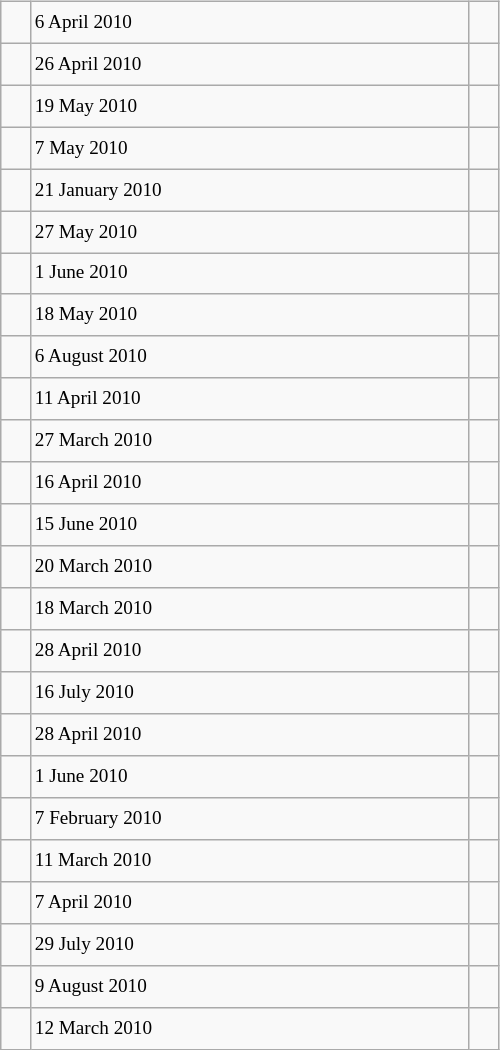<table class="wikitable" style="font-size: 80%; float: left; width: 26em; margin-right: 1em; height: 700px">
<tr>
<td></td>
<td>6 April 2010</td>
<td></td>
</tr>
<tr>
<td></td>
<td>26 April 2010</td>
<td></td>
</tr>
<tr>
<td></td>
<td>19 May 2010</td>
<td></td>
</tr>
<tr>
<td></td>
<td>7 May 2010</td>
<td></td>
</tr>
<tr>
<td></td>
<td>21 January 2010</td>
<td></td>
</tr>
<tr>
<td></td>
<td>27 May 2010</td>
<td></td>
</tr>
<tr>
<td></td>
<td>1 June 2010</td>
<td></td>
</tr>
<tr>
<td></td>
<td>18 May 2010</td>
<td></td>
</tr>
<tr>
<td></td>
<td>6 August 2010</td>
<td></td>
</tr>
<tr>
<td></td>
<td>11 April 2010</td>
<td></td>
</tr>
<tr>
<td></td>
<td>27 March 2010</td>
<td></td>
</tr>
<tr>
<td></td>
<td>16 April 2010</td>
<td></td>
</tr>
<tr>
<td></td>
<td>15 June 2010</td>
<td></td>
</tr>
<tr>
<td></td>
<td>20 March 2010</td>
<td></td>
</tr>
<tr>
<td></td>
<td>18 March 2010</td>
<td></td>
</tr>
<tr>
<td></td>
<td>28 April 2010</td>
<td></td>
</tr>
<tr>
<td></td>
<td>16 July 2010</td>
<td></td>
</tr>
<tr>
<td></td>
<td>28 April 2010</td>
<td></td>
</tr>
<tr>
<td></td>
<td>1 June 2010</td>
<td></td>
</tr>
<tr>
<td></td>
<td>7 February 2010</td>
<td></td>
</tr>
<tr>
<td></td>
<td>11 March 2010</td>
<td></td>
</tr>
<tr>
<td></td>
<td>7 April 2010</td>
<td></td>
</tr>
<tr>
<td></td>
<td>29 July 2010</td>
<td></td>
</tr>
<tr>
<td></td>
<td>9 August 2010</td>
<td></td>
</tr>
<tr>
<td></td>
<td>12 March 2010</td>
<td></td>
</tr>
</table>
